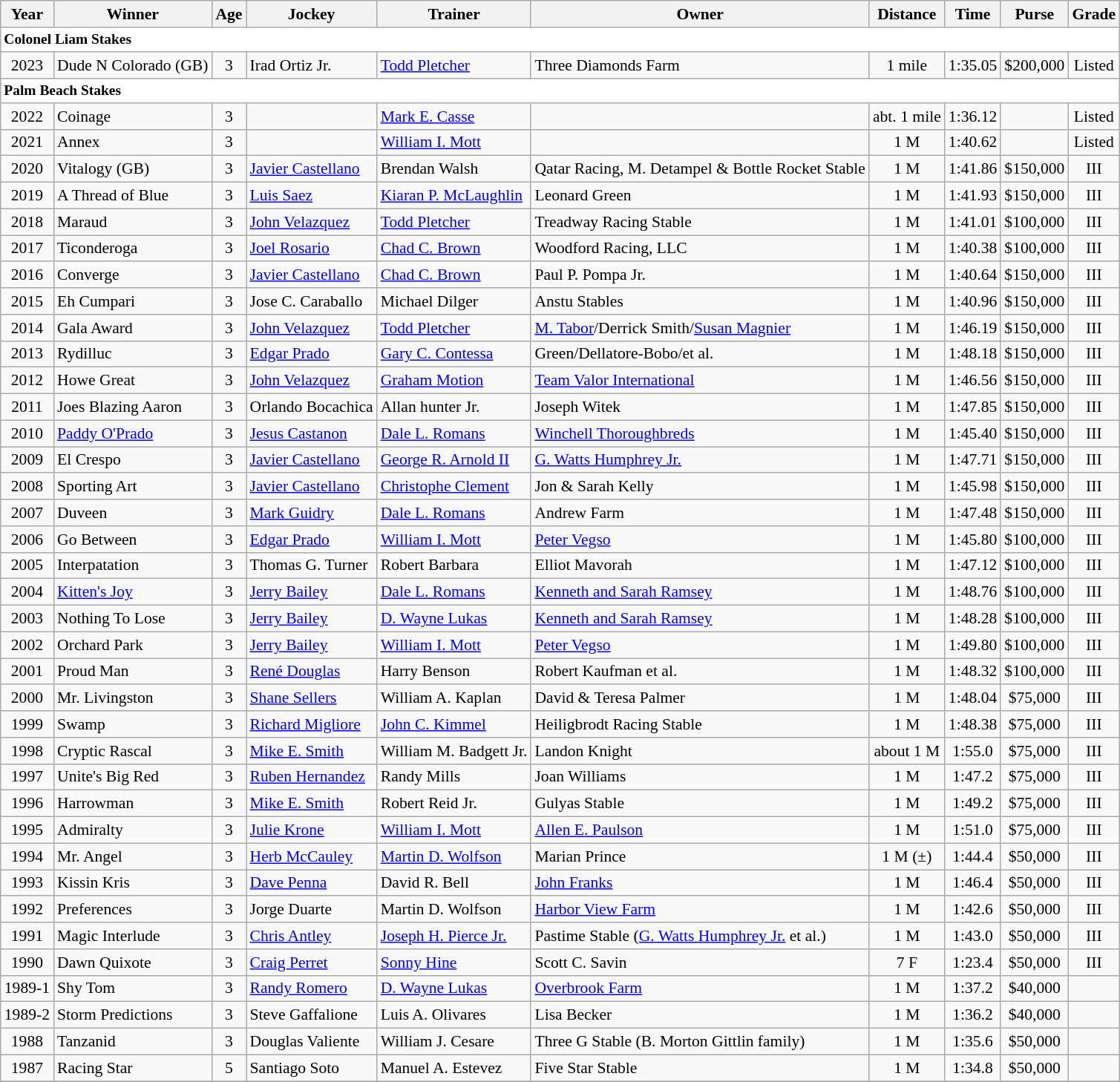<table class="wikitable sortable" style="font-size:90%">
<tr>
<th>Year<br></th>
<th>Winner<br></th>
<th>Age<br></th>
<th>Jockey<br></th>
<th>Trainer<br></th>
<th>Owner<br></th>
<th>Distance</th>
<th>Time</th>
<th>Purse</th>
<th>Grade</th>
</tr>
<tr style="font-size:90%; background-color:white">
<td align="left" colspan=11><strong>Colonel Liam Stakes</strong></td>
</tr>
<tr>
<td align=center>2023</td>
<td>Dude N Colorado (GB)</td>
<td align=center>3</td>
<td>Irad Ortiz Jr.</td>
<td><a href='#'>Todd Pletcher</a></td>
<td>Three Diamonds Farm</td>
<td align=center>1 mile</td>
<td>1:35.05</td>
<td align=center>$200,000</td>
<td align=center>Listed</td>
</tr>
<tr style="font-size:90%; background-color:white">
<td align="left" colspan=11><strong>Palm Beach Stakes</strong></td>
</tr>
<tr>
<td align=center>2022</td>
<td>Coinage</td>
<td align=center>3</td>
<td></td>
<td><a href='#'>Mark E. Casse</a></td>
<td></td>
<td align=center>abt. 1 mile</td>
<td>1:36.12</td>
<td align=center></td>
<td align=center>Listed</td>
</tr>
<tr>
<td align=center>2021</td>
<td>Annex</td>
<td align=center>3</td>
<td></td>
<td><a href='#'>William I. Mott</a></td>
<td></td>
<td align=center>1<span> M</span></td>
<td>1:40.62</td>
<td align=center></td>
<td align=center>Listed</td>
</tr>
<tr>
<td align=center>2020</td>
<td>Vitalogy (GB)</td>
<td align=center>3</td>
<td><a href='#'>Javier Castellano</a></td>
<td>Brendan Walsh</td>
<td>Qatar Racing, M. Detampel & Bottle Rocket Stable</td>
<td align=center>1<span> M</span></td>
<td>1:41.86</td>
<td align=center>$150,000</td>
<td align=center>III</td>
</tr>
<tr>
<td align=center>2019</td>
<td>A Thread of Blue</td>
<td align=center>3</td>
<td><a href='#'>Luis Saez</a></td>
<td><a href='#'>Kiaran P. McLaughlin</a></td>
<td>Leonard Green</td>
<td align=center>1<span> M</span></td>
<td>1:41.93</td>
<td align=center>$150,000</td>
<td align=center>III</td>
</tr>
<tr>
<td align=center>2018</td>
<td>Maraud</td>
<td align=center>3</td>
<td><a href='#'>John Velazquez</a></td>
<td><a href='#'>Todd Pletcher</a></td>
<td>Treadway Racing Stable</td>
<td align=center>1<span> M</span></td>
<td>1:41.01</td>
<td align=center>$100,000</td>
<td align=center>III</td>
</tr>
<tr>
<td align=center>2017</td>
<td>Ticonderoga</td>
<td align=center>3</td>
<td><a href='#'>Joel Rosario</a></td>
<td><a href='#'>Chad C. Brown</a></td>
<td>Woodford Racing, LLC</td>
<td align=center>1<span> M</span></td>
<td>1:40.38</td>
<td align=center>$100,000</td>
<td align=center>III</td>
</tr>
<tr>
<td align=center>2016</td>
<td>Converge</td>
<td align=center>3</td>
<td><a href='#'>Javier Castellano</a></td>
<td><a href='#'>Chad C. Brown</a></td>
<td>Paul P. Pompa Jr.</td>
<td align=center>1<span> M</span></td>
<td>1:40.64</td>
<td align=center>$150,000</td>
<td align=center>III</td>
</tr>
<tr>
<td align=center>2015</td>
<td>Eh Cumpari</td>
<td align=center>3</td>
<td>Jose C. Caraballo</td>
<td>Michael Dilger</td>
<td>Anstu Stables</td>
<td align=center>1<span> M</span></td>
<td>1:40.96</td>
<td align=center>$150,000</td>
<td align=center>III</td>
</tr>
<tr>
<td align=center>2014</td>
<td>Gala Award</td>
<td align=center>3</td>
<td><a href='#'>John Velazquez</a></td>
<td><a href='#'>Todd Pletcher</a></td>
<td><a href='#'>M. Tabor</a>/Derrick Smith/<a href='#'>Susan Magnier</a></td>
<td align=center>1<span> M</span></td>
<td>1:46.19</td>
<td align=center>$150,000</td>
<td align=center>III</td>
</tr>
<tr>
<td align=center>2013</td>
<td>Rydilluc</td>
<td align=center>3</td>
<td><a href='#'>Edgar Prado</a></td>
<td><a href='#'>Gary C. Contessa</a></td>
<td>Green/Dellatore-Bobo/et al.</td>
<td align=center>1<span> M</span></td>
<td>1:48.18</td>
<td align=center>$150,000</td>
<td align=center>III</td>
</tr>
<tr>
<td align=center>2012</td>
<td>Howe Great</td>
<td align=center>3</td>
<td><a href='#'>John Velazquez</a></td>
<td><a href='#'>Graham Motion</a></td>
<td><a href='#'>Team Valor International</a></td>
<td align=center>1<span> M</span></td>
<td>1:46.56</td>
<td align=center>$150,000</td>
<td align=center>III</td>
</tr>
<tr>
<td align=center>2011</td>
<td>Joes Blazing Aaron</td>
<td align=center>3</td>
<td>Orlando Bocachica</td>
<td>Allan hunter Jr.</td>
<td>Joseph Witek</td>
<td align=center>1<span> M</span></td>
<td>1:47.85</td>
<td align=center>$150,000</td>
<td align=center>III</td>
</tr>
<tr>
<td align=center>2010</td>
<td><a href='#'>Paddy O'Prado</a></td>
<td align=center>3</td>
<td><a href='#'>Jesus Castanon</a></td>
<td><a href='#'>Dale L. Romans</a></td>
<td><a href='#'>Winchell Thoroughbreds</a></td>
<td align=center>1<span> M</span></td>
<td>1:45.40</td>
<td align=center>$150,000</td>
<td align=center>III</td>
</tr>
<tr>
<td align=center>2009</td>
<td>El Crespo</td>
<td align=center>3</td>
<td><a href='#'>Javier Castellano</a></td>
<td><a href='#'>George R. Arnold II</a></td>
<td><a href='#'>G. Watts Humphrey Jr.</a></td>
<td align=center>1<span> M</span></td>
<td>1:47.71</td>
<td align=center>$150,000</td>
<td align=center>III</td>
</tr>
<tr>
<td align=center>2008</td>
<td>Sporting Art</td>
<td align=center>3</td>
<td><a href='#'>Javier Castellano</a></td>
<td><a href='#'>Christophe Clement</a></td>
<td>Jon & Sarah Kelly</td>
<td align=center>1<span> M</span></td>
<td>1:45.98</td>
<td align=center>$150,000</td>
<td align=center>III</td>
</tr>
<tr>
<td align=center>2007</td>
<td>Duveen</td>
<td align=center>3</td>
<td><a href='#'>Mark Guidry</a></td>
<td><a href='#'>Dale L. Romans</a></td>
<td>Andrew Farm</td>
<td align=center>1<span> M</span></td>
<td>1:47.48</td>
<td align=center>$150,000</td>
<td align=center>III</td>
</tr>
<tr>
<td align=center>2006</td>
<td>Go Between</td>
<td align=center>3</td>
<td><a href='#'>Edgar Prado</a></td>
<td><a href='#'>William I. Mott</a></td>
<td><a href='#'>Peter Vegso</a></td>
<td align=center>1<span> M</span></td>
<td>1:45.80</td>
<td align=center>$100,000</td>
<td align=center>III</td>
</tr>
<tr>
<td align=center>2005</td>
<td>Interpatation</td>
<td align=center>3</td>
<td>Thomas G. Turner</td>
<td>Robert Barbara</td>
<td>Elliot Mavorah</td>
<td align=center>1<span> M</span></td>
<td>1:47.12</td>
<td align=center>$100,000</td>
<td align=center>III</td>
</tr>
<tr>
<td align=center>2004</td>
<td><a href='#'>Kitten's Joy</a></td>
<td align=center>3</td>
<td><a href='#'>Jerry Bailey</a></td>
<td><a href='#'>Dale L. Romans</a></td>
<td><a href='#'>Kenneth and Sarah Ramsey</a></td>
<td align=center>1<span> M</span></td>
<td>1:48.76</td>
<td align=center>$100,000</td>
<td align=center>III</td>
</tr>
<tr>
<td align=center>2003</td>
<td>Nothing To Lose</td>
<td align=center>3</td>
<td><a href='#'>Jerry Bailey</a></td>
<td><a href='#'>D. Wayne Lukas</a></td>
<td><a href='#'>Kenneth and Sarah Ramsey</a></td>
<td align=center>1<span> M</span></td>
<td>1:48.28</td>
<td align=center>$100,000</td>
<td align=center>III</td>
</tr>
<tr>
<td align=center>2002</td>
<td>Orchard Park</td>
<td align=center>3</td>
<td><a href='#'>Jerry Bailey</a></td>
<td><a href='#'>William I. Mott</a></td>
<td><a href='#'>Peter Vegso</a></td>
<td align=center>1<span> M</span></td>
<td>1:49.80</td>
<td align=center>$100,000</td>
<td align=center>III</td>
</tr>
<tr>
<td align=center>2001</td>
<td>Proud Man</td>
<td align=center>3</td>
<td><a href='#'>René Douglas</a></td>
<td>Harry Benson</td>
<td>Robert Kaufman et al.</td>
<td align=center>1<span> M</span></td>
<td>1:48.32</td>
<td align=center>$100,000</td>
<td align=center>III</td>
</tr>
<tr>
<td align=center>2000</td>
<td>Mr. Livingston</td>
<td align=center>3</td>
<td><a href='#'>Shane Sellers</a></td>
<td>William A. Kaplan</td>
<td>David & Teresa Palmer</td>
<td align=center>1<span> M</span></td>
<td>1:48.04</td>
<td align=center>$75,000</td>
<td align=center>III</td>
</tr>
<tr>
<td align=center>1999</td>
<td>Swamp</td>
<td align=center>3</td>
<td><a href='#'>Richard Migliore</a></td>
<td><a href='#'>John C. Kimmel</a></td>
<td>Heiligbrodt Racing Stable</td>
<td align=center>1<span> M</span></td>
<td>1:48.38</td>
<td align=center>$75,000</td>
<td align=center>III</td>
</tr>
<tr>
<td align=center>1998</td>
<td>Cryptic Rascal</td>
<td align=center>3</td>
<td><a href='#'>Mike E. Smith</a></td>
<td>William M. Badgett Jr.</td>
<td>Landon Knight</td>
<td align=center>about 1<span> M</span></td>
<td align=center>1:55.0</td>
<td align=center>$75,000</td>
<td align=center>III</td>
</tr>
<tr>
<td align=center>1997</td>
<td>Unite's Big Red</td>
<td align=center>3</td>
<td><a href='#'>Ruben Hernandez</a></td>
<td>Randy Mills</td>
<td>Joan Williams</td>
<td align=center>1<span> M</span></td>
<td align=center>1:47.2</td>
<td align=center>$75,000</td>
<td align=center>III</td>
</tr>
<tr>
<td align=center>1996</td>
<td>Harrowman</td>
<td align=center>3</td>
<td><a href='#'>Mike E. Smith</a></td>
<td>Robert Reid Jr.</td>
<td>Gulyas Stable</td>
<td align=center>1<span> M</span></td>
<td align=center>1:49.2</td>
<td align=center>$75,000</td>
<td align=center>III</td>
</tr>
<tr>
<td align=center>1995</td>
<td>Admiralty</td>
<td align=center>3</td>
<td><a href='#'>Julie Krone</a></td>
<td><a href='#'>William I. Mott</a></td>
<td><a href='#'>Allen E. Paulson</a></td>
<td align=center>1<span> M</span></td>
<td align=center>1:51.0</td>
<td align=center>$75,000</td>
<td align=center>III</td>
</tr>
<tr>
<td align=center>1994</td>
<td>Mr. Angel</td>
<td align=center>3</td>
<td><a href='#'>Herb McCauley</a></td>
<td><a href='#'>Martin D. Wolfson</a></td>
<td>Marian Prince</td>
<td align=center>1<span> M (±)</span></td>
<td align=center>1:44.4</td>
<td align=center>$50,000</td>
<td align=center>III</td>
</tr>
<tr>
<td align=center>1993</td>
<td>Kissin Kris</td>
<td align=center>3</td>
<td><a href='#'>Dave Penna</a></td>
<td>David R. Bell</td>
<td><a href='#'>John Franks</a></td>
<td align=center>1<span> M</span></td>
<td align=center>1:46.4</td>
<td align=center>$50,000</td>
<td align=center>III</td>
</tr>
<tr>
<td align=center>1992</td>
<td>Preferences</td>
<td align=center>3</td>
<td>Jorge Duarte</td>
<td>Martin D. Wolfson</td>
<td><a href='#'>Harbor View Farm</a></td>
<td align=center>1<span> M</span></td>
<td align=center>1:42.6</td>
<td align=center>$50,000</td>
<td align=center>III</td>
</tr>
<tr>
<td align=center>1991</td>
<td>Magic Interlude</td>
<td align=center>3</td>
<td><a href='#'>Chris Antley</a></td>
<td><a href='#'>Joseph H. Pierce Jr.</a></td>
<td>Pastime Stable (<a href='#'>G. Watts Humphrey Jr.</a> et al.)</td>
<td align=center>1<span> M</span></td>
<td align=center>1:43.0</td>
<td align=center>$50,000</td>
<td align=center>III</td>
</tr>
<tr>
<td align=center>1990</td>
<td>Dawn Quixote</td>
<td align=center>3</td>
<td><a href='#'>Craig Perret</a></td>
<td><a href='#'>Sonny Hine</a></td>
<td>Scott C. Savin</td>
<td align=center>7 F</td>
<td align=center>1:23.4</td>
<td align=center>$50,000</td>
<td align=center>III</td>
</tr>
<tr>
<td align=center>1989-1</td>
<td>Shy Tom</td>
<td align=center>3</td>
<td><a href='#'>Randy Romero</a></td>
<td><a href='#'>D. Wayne Lukas</a></td>
<td><a href='#'>Overbrook Farm</a></td>
<td align=center>1 M</td>
<td align=center>1:37.2</td>
<td align=center>$40,000</td>
<td></td>
</tr>
<tr>
<td align=center>1989-2</td>
<td>Storm Predictions</td>
<td align=center>3</td>
<td>Steve Gaffalione</td>
<td>Luis A. Olivares</td>
<td>Lisa Becker</td>
<td align=center>1 M</td>
<td align=center>1:36.2</td>
<td align=center>$40,000</td>
<td></td>
</tr>
<tr>
<td align=center>1988</td>
<td>Tanzanid</td>
<td align=center>3</td>
<td>Douglas Valiente</td>
<td>William J. Cesare</td>
<td>Three G Stable (B. Morton Gittlin family)</td>
<td align=center>1 M</td>
<td align=center>1:35.6</td>
<td align=center>$50,000</td>
<td></td>
</tr>
<tr>
<td align=center>1987</td>
<td>Racing Star</td>
<td align=center>5</td>
<td>Santiago Soto</td>
<td>Manuel A. Estevez</td>
<td>Five Star Stable</td>
<td align=center>1 M</td>
<td align=center>1:34.8</td>
<td align=center>$50,000</td>
<td></td>
</tr>
<tr>
</tr>
</table>
